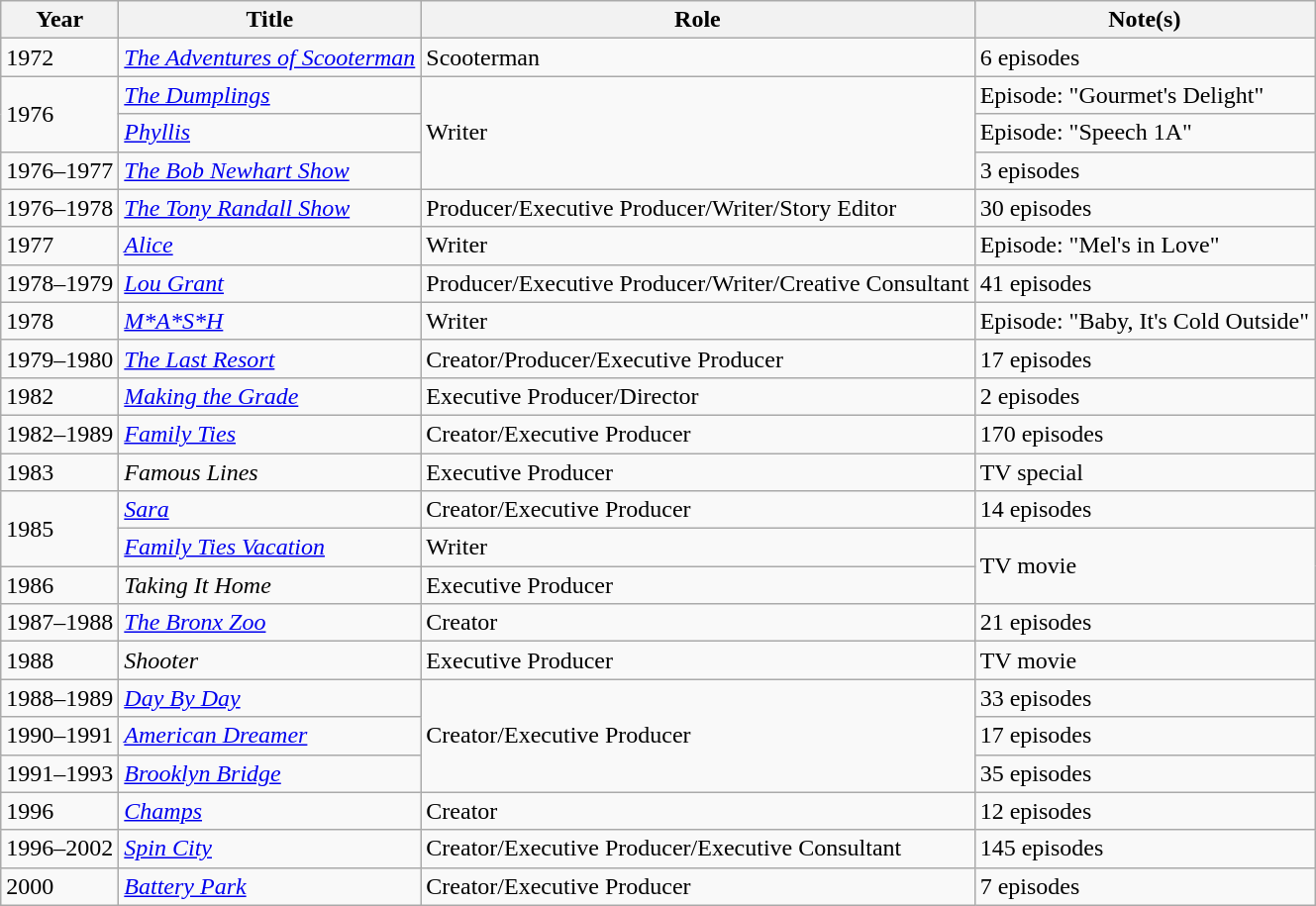<table class="wikitable sortable">
<tr>
<th>Year</th>
<th>Title</th>
<th>Role</th>
<th>Note(s)</th>
</tr>
<tr>
<td>1972</td>
<td><em><a href='#'>The Adventures of Scooterman</a></em></td>
<td>Scooterman</td>
<td>6 episodes</td>
</tr>
<tr>
<td rowspan=2>1976</td>
<td><em><a href='#'>The Dumplings</a></em></td>
<td rowspan=3>Writer</td>
<td>Episode: "Gourmet's Delight"</td>
</tr>
<tr>
<td><em><a href='#'>Phyllis</a></em></td>
<td>Episode: "Speech 1A"</td>
</tr>
<tr>
<td>1976–1977</td>
<td><em><a href='#'>The Bob Newhart Show</a></em></td>
<td>3 episodes</td>
</tr>
<tr>
<td>1976–1978</td>
<td><em><a href='#'>The Tony Randall Show</a></em></td>
<td>Producer/Executive Producer/Writer/Story Editor</td>
<td>30 episodes</td>
</tr>
<tr>
<td>1977</td>
<td><em><a href='#'>Alice</a></em></td>
<td>Writer</td>
<td>Episode: "Mel's in Love"</td>
</tr>
<tr>
<td>1978–1979</td>
<td><em><a href='#'>Lou Grant</a></em></td>
<td>Producer/Executive Producer/Writer/Creative Consultant</td>
<td>41 episodes</td>
</tr>
<tr>
<td>1978</td>
<td><em><a href='#'>M*A*S*H</a></em></td>
<td>Writer</td>
<td>Episode: "Baby, It's Cold Outside"</td>
</tr>
<tr>
<td>1979–1980</td>
<td><em><a href='#'>The Last Resort</a></em></td>
<td>Creator/Producer/Executive Producer</td>
<td>17 episodes</td>
</tr>
<tr>
<td>1982</td>
<td><em><a href='#'>Making the Grade</a></em></td>
<td>Executive Producer/Director</td>
<td>2 episodes</td>
</tr>
<tr>
<td>1982–1989</td>
<td><em><a href='#'>Family Ties</a></em></td>
<td>Creator/Executive Producer</td>
<td>170 episodes</td>
</tr>
<tr>
<td>1983</td>
<td><em>Famous Lines</em></td>
<td>Executive Producer</td>
<td>TV special</td>
</tr>
<tr>
<td rowspan=2>1985</td>
<td><em><a href='#'>Sara</a></em></td>
<td>Creator/Executive Producer</td>
<td>14 episodes</td>
</tr>
<tr>
<td><em><a href='#'>Family Ties Vacation</a></em></td>
<td>Writer</td>
<td rowspan=2>TV movie</td>
</tr>
<tr>
<td>1986</td>
<td><em>Taking It Home</em></td>
<td>Executive Producer</td>
</tr>
<tr>
<td>1987–1988</td>
<td><em><a href='#'>The Bronx Zoo</a></em></td>
<td>Creator</td>
<td>21 episodes</td>
</tr>
<tr>
<td>1988</td>
<td><em>Shooter</em></td>
<td>Executive Producer</td>
<td>TV movie</td>
</tr>
<tr>
<td>1988–1989</td>
<td><em><a href='#'>Day By Day</a></em></td>
<td rowspan=3>Creator/Executive Producer</td>
<td>33 episodes</td>
</tr>
<tr>
<td>1990–1991</td>
<td><em><a href='#'>American Dreamer</a></em></td>
<td>17 episodes</td>
</tr>
<tr>
<td>1991–1993</td>
<td><em><a href='#'>Brooklyn Bridge</a></em></td>
<td>35 episodes</td>
</tr>
<tr>
<td>1996</td>
<td><em><a href='#'>Champs</a></em></td>
<td>Creator</td>
<td>12 episodes</td>
</tr>
<tr>
<td>1996–2002</td>
<td><em><a href='#'>Spin City</a></em></td>
<td>Creator/Executive Producer/Executive Consultant</td>
<td>145 episodes</td>
</tr>
<tr>
<td>2000</td>
<td><em><a href='#'>Battery Park</a></em></td>
<td>Creator/Executive Producer</td>
<td>7 episodes</td>
</tr>
</table>
